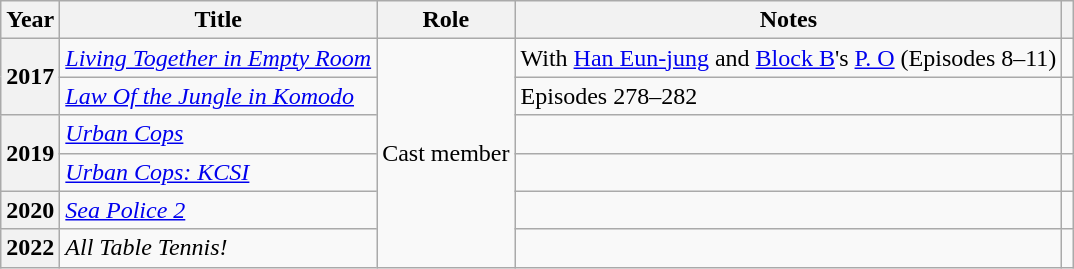<table class="wikitable sortable plainrowheaders">
<tr>
<th scope="col">Year</th>
<th scope="col">Title</th>
<th scope="col">Role</th>
<th scope="col">Notes</th>
<th scope="col" class="unsortable"></th>
</tr>
<tr>
<th scope="row" rowspan="2">2017</th>
<td><em><a href='#'>Living Together in Empty Room</a></em></td>
<td rowspan=6>Cast member</td>
<td>With <a href='#'>Han Eun-jung</a> and <a href='#'>Block B</a>'s <a href='#'>P. O</a> (Episodes 8–11)</td>
<td></td>
</tr>
<tr>
<td><em><a href='#'>Law Of the Jungle in Komodo</a></em></td>
<td>Episodes 278–282</td>
<td></td>
</tr>
<tr>
<th scope="row"  rowspan="2">2019</th>
<td><em><a href='#'>Urban Cops</a></em></td>
<td></td>
<td></td>
</tr>
<tr>
<td><em><a href='#'>Urban Cops: KCSI</a></em></td>
<td></td>
<td></td>
</tr>
<tr>
<th scope="row">2020</th>
<td><em><a href='#'>Sea Police 2</a></em></td>
<td></td>
<td></td>
</tr>
<tr>
<th scope="row">2022</th>
<td><em>All Table Tennis!</em></td>
<td></td>
<td></td>
</tr>
</table>
